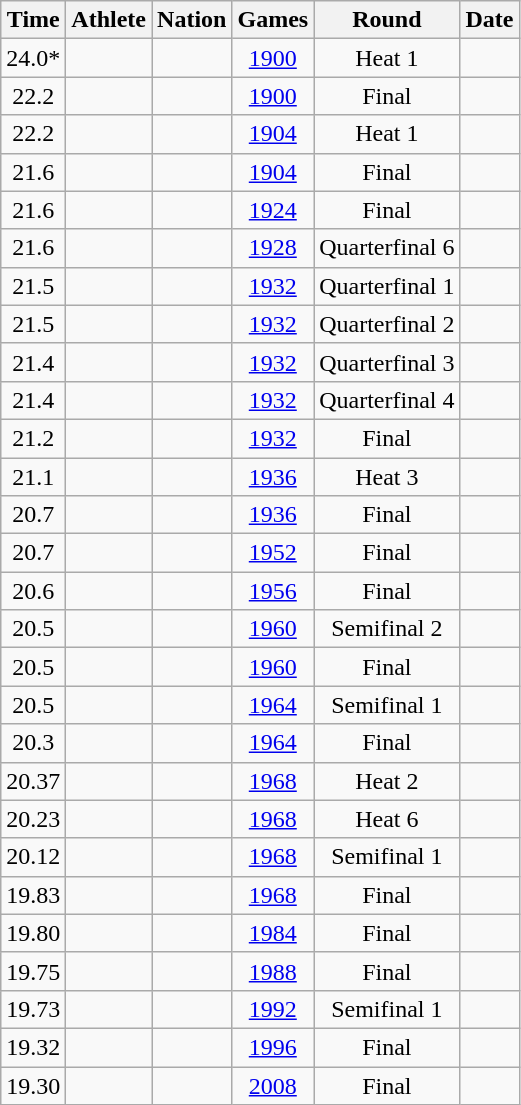<table class="wikitable sortable" style="text-align:center">
<tr>
<th>Time</th>
<th>Athlete</th>
<th>Nation</th>
<th>Games</th>
<th>Round</th>
<th>Date</th>
</tr>
<tr>
<td>24.0*</td>
<td align=left></td>
<td align=left></td>
<td><a href='#'>1900</a></td>
<td>Heat 1</td>
<td></td>
</tr>
<tr>
<td>22.2</td>
<td align=left></td>
<td align=left></td>
<td><a href='#'>1900</a></td>
<td>Final</td>
<td></td>
</tr>
<tr>
<td>22.2</td>
<td align=left></td>
<td align=left></td>
<td><a href='#'>1904</a></td>
<td>Heat 1</td>
<td></td>
</tr>
<tr>
<td>21.6</td>
<td align=left></td>
<td align=left></td>
<td><a href='#'>1904</a></td>
<td>Final</td>
<td></td>
</tr>
<tr>
<td>21.6</td>
<td align=left></td>
<td align=left></td>
<td><a href='#'>1924</a></td>
<td>Final</td>
<td></td>
</tr>
<tr>
<td>21.6</td>
<td align=left></td>
<td align=left></td>
<td><a href='#'>1928</a></td>
<td>Quarterfinal 6</td>
<td></td>
</tr>
<tr>
<td>21.5</td>
<td align=left></td>
<td align=left></td>
<td><a href='#'>1932</a></td>
<td>Quarterfinal 1</td>
<td></td>
</tr>
<tr>
<td>21.5</td>
<td align=left></td>
<td align=left></td>
<td><a href='#'>1932</a></td>
<td>Quarterfinal 2</td>
<td></td>
</tr>
<tr>
<td>21.4</td>
<td align=left></td>
<td align=left></td>
<td><a href='#'>1932</a></td>
<td>Quarterfinal 3</td>
<td></td>
</tr>
<tr>
<td>21.4</td>
<td align=left></td>
<td align=left></td>
<td><a href='#'>1932</a></td>
<td>Quarterfinal 4</td>
<td></td>
</tr>
<tr>
<td>21.2</td>
<td align=left></td>
<td align=left></td>
<td><a href='#'>1932</a></td>
<td>Final</td>
<td></td>
</tr>
<tr>
<td>21.1</td>
<td align=left></td>
<td align=left></td>
<td><a href='#'>1936</a></td>
<td>Heat 3</td>
<td></td>
</tr>
<tr>
<td>20.7 </td>
<td align=left></td>
<td align=left></td>
<td><a href='#'>1936</a></td>
<td>Final</td>
<td></td>
</tr>
<tr>
<td>20.7</td>
<td align=left></td>
<td align=left></td>
<td><a href='#'>1952</a></td>
<td>Final</td>
<td></td>
</tr>
<tr>
<td>20.6 </td>
<td align=left></td>
<td align=left></td>
<td><a href='#'>1956</a></td>
<td>Final</td>
<td></td>
</tr>
<tr>
<td>20.5 </td>
<td align=left></td>
<td align=left></td>
<td><a href='#'>1960</a></td>
<td>Semifinal 2</td>
<td></td>
</tr>
<tr>
<td>20.5 </td>
<td align=left></td>
<td align=left></td>
<td><a href='#'>1960</a></td>
<td>Final</td>
<td></td>
</tr>
<tr>
<td>20.5</td>
<td align=left></td>
<td align=left></td>
<td><a href='#'>1964</a></td>
<td>Semifinal 1</td>
<td></td>
</tr>
<tr>
<td>20.3</td>
<td align=left></td>
<td align=left></td>
<td><a href='#'>1964</a></td>
<td>Final</td>
<td></td>
</tr>
<tr>
<td>20.37</td>
<td align=left></td>
<td align=left></td>
<td><a href='#'>1968</a></td>
<td>Heat 2</td>
<td></td>
</tr>
<tr>
<td>20.23</td>
<td align=left></td>
<td align=left></td>
<td><a href='#'>1968</a></td>
<td>Heat 6</td>
<td></td>
</tr>
<tr>
<td>20.12</td>
<td align=left></td>
<td align=left></td>
<td><a href='#'>1968</a></td>
<td>Semifinal 1</td>
<td></td>
</tr>
<tr>
<td>19.83 </td>
<td align=left></td>
<td align=left></td>
<td><a href='#'>1968</a></td>
<td>Final</td>
<td></td>
</tr>
<tr>
<td>19.80</td>
<td align=left></td>
<td align=left></td>
<td><a href='#'>1984</a></td>
<td>Final</td>
<td></td>
</tr>
<tr>
<td>19.75</td>
<td align=left></td>
<td align=left></td>
<td><a href='#'>1988</a></td>
<td>Final</td>
<td></td>
</tr>
<tr>
<td>19.73</td>
<td align=left></td>
<td align=left></td>
<td><a href='#'>1992</a></td>
<td>Semifinal 1</td>
<td></td>
</tr>
<tr>
<td>19.32 </td>
<td align=left></td>
<td align=left></td>
<td><a href='#'>1996</a></td>
<td>Final</td>
<td></td>
</tr>
<tr>
<td>19.30 </td>
<td align=left></td>
<td align=left></td>
<td><a href='#'>2008</a></td>
<td>Final</td>
<td></td>
</tr>
</table>
